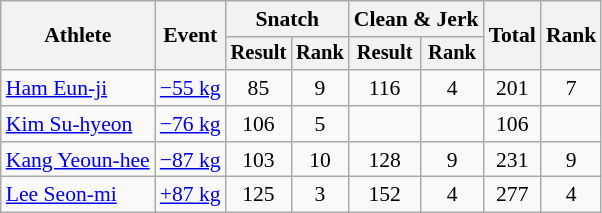<table class="wikitable" style="font-size:90%; text-align:center">
<tr>
<th rowspan="2">Athlete</th>
<th rowspan="2">Event</th>
<th colspan="2">Snatch</th>
<th colspan="2">Clean & Jerk</th>
<th rowspan="2">Total</th>
<th rowspan="2">Rank</th>
</tr>
<tr style="font-size:95%">
<th>Result</th>
<th>Rank</th>
<th>Result</th>
<th>Rank</th>
</tr>
<tr>
<td style="text-align:left"><a href='#'>Ham Eun-ji</a></td>
<td style="text-align:left"><a href='#'>−55 kg</a></td>
<td>85</td>
<td>9</td>
<td>116</td>
<td>4</td>
<td>201</td>
<td>7</td>
</tr>
<tr>
<td style="text-align:left"><a href='#'>Kim Su-hyeon</a></td>
<td style="text-align:left"><a href='#'>−76 kg</a></td>
<td>106</td>
<td>5</td>
<td></td>
<td></td>
<td>106</td>
<td></td>
</tr>
<tr>
<td style="text-align:left"><a href='#'>Kang Yeoun-hee</a></td>
<td style="text-align:left"><a href='#'>−87 kg</a></td>
<td>103</td>
<td>10</td>
<td>128</td>
<td>9</td>
<td>231</td>
<td>9</td>
</tr>
<tr>
<td style="text-align:left"><a href='#'>Lee Seon-mi</a></td>
<td style="text-align:left"><a href='#'>+87 kg</a></td>
<td>125</td>
<td>3</td>
<td>152</td>
<td>4</td>
<td>277</td>
<td>4</td>
</tr>
</table>
